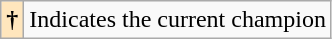<table class="wikitable">
<tr>
<th style="background-color: #ffe6bd">†</th>
<td>Indicates the current champion</td>
</tr>
</table>
